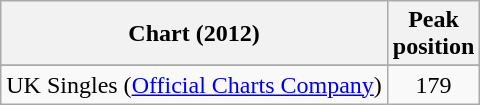<table class="wikitable sortable">
<tr>
<th scope="col">Chart (2012)</th>
<th scope="col">Peak<br>position</th>
</tr>
<tr>
</tr>
<tr>
<td>UK Singles (<a href='#'>Official Charts Company</a>)</td>
<td align="center">179</td>
</tr>
</table>
